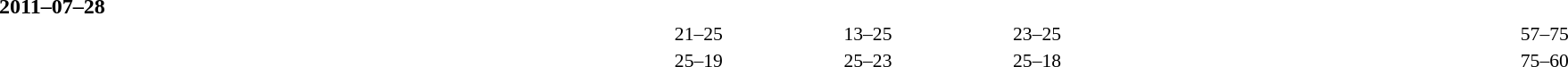<table width=100% cellspacing=1>
<tr>
<th width=15%></th>
<th width=10%></th>
<th width=15%></th>
<th width=10%></th>
<th width=10%></th>
<th width=10%></th>
<th width=10%></th>
<th width=10%></th>
<th width=10%></th>
</tr>
<tr>
<td colspan=3><strong>2011–07–28</strong></td>
</tr>
<tr style=font-size:90%>
<td align=right></td>
<td align=center></td>
<td><strong></strong></td>
<td>21–25</td>
<td>13–25</td>
<td>23–25</td>
<td></td>
<td></td>
<td>57–75</td>
</tr>
<tr style=font-size:90%>
<td align=right><strong></strong></td>
<td align=center></td>
<td></td>
<td>25–19</td>
<td>25–23</td>
<td>25–18</td>
<td></td>
<td></td>
<td>75–60</td>
</tr>
</table>
